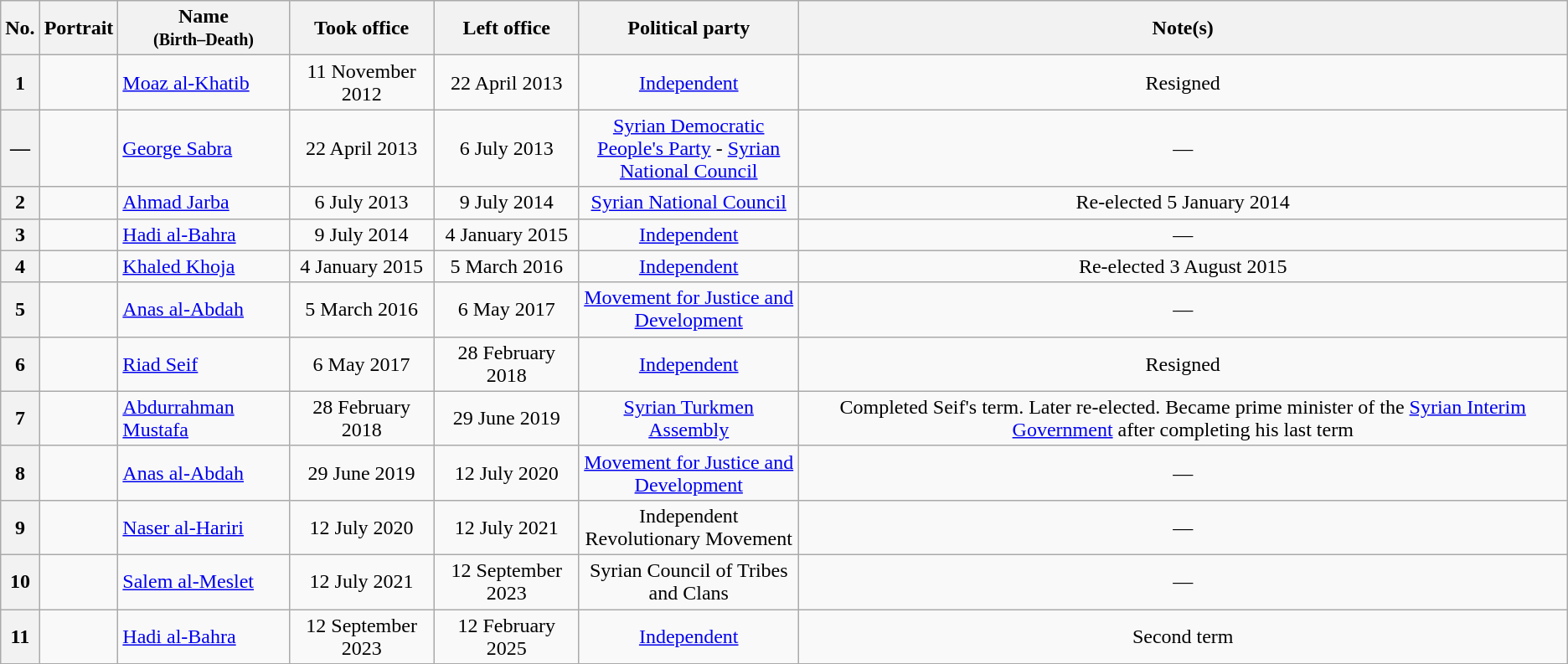<table class="wikitable plainrowheaders">
<tr>
<th scope="col">No.</th>
<th scope="col">Portrait</th>
<th scope="col">Name<br><small>(Birth–Death)</small></th>
<th scope="col">Took office</th>
<th scope="col">Left office</th>
<th width=14%>Political party</th>
<th scope="col">Note(s)</th>
</tr>
<tr>
<th align=center>1</th>
<td align=center></td>
<td align="left"><a href='#'>Moaz al-Khatib</a><br></td>
<td align=center>11 November 2012</td>
<td align=center>22 April 2013</td>
<td align=center><a href='#'>Independent</a></td>
<td align=center>Resigned</td>
</tr>
<tr>
<th align=center>—</th>
<td align=center></td>
<td align="left"><a href='#'>George Sabra</a><br></td>
<td align=center>22 April 2013</td>
<td align=center>6 July 2013</td>
<td align=center><a href='#'>Syrian Democratic People's Party</a> - <a href='#'>Syrian National Council</a></td>
<td align=center>—</td>
</tr>
<tr>
<th align=center>2</th>
<td align=center></td>
<td align="left"><a href='#'>Ahmad Jarba</a><br></td>
<td align=center>6 July 2013</td>
<td align=center>9 July 2014</td>
<td align=center><a href='#'>Syrian National Council</a></td>
<td align=center>Re-elected 5 January 2014</td>
</tr>
<tr>
<th align=center>3</th>
<td align=center></td>
<td align="left"><a href='#'>Hadi al-Bahra</a><br></td>
<td align=center>9 July 2014</td>
<td align=center>4 January 2015</td>
<td align=center><a href='#'>Independent</a></td>
<td align=center>—</td>
</tr>
<tr>
<th align=center>4</th>
<td align=center></td>
<td align="left"><a href='#'>Khaled Khoja</a><br></td>
<td align=center>4 January 2015</td>
<td align=center>5 March 2016</td>
<td align=center><a href='#'>Independent</a></td>
<td align=center>Re-elected 3 August 2015</td>
</tr>
<tr>
<th align=center>5</th>
<td align=center></td>
<td align="left"><a href='#'>Anas al-Abdah</a><br></td>
<td align=center>5 March 2016</td>
<td align=center>6 May 2017</td>
<td align=center><a href='#'>Movement for Justice and Development</a></td>
<td align=center>—</td>
</tr>
<tr>
<th align=center>6</th>
<td align=center></td>
<td align="left"><a href='#'>Riad Seif</a><br></td>
<td align=center>6 May 2017</td>
<td align=center>28 February 2018</td>
<td align=center><a href='#'>Independent</a></td>
<td align=center>Resigned</td>
</tr>
<tr>
<th align=center>7</th>
<td align=center></td>
<td align="left"><a href='#'>Abdurrahman Mustafa</a><br></td>
<td align=center>28 February 2018</td>
<td align=center>29 June 2019</td>
<td align=center><a href='#'>Syrian Turkmen Assembly</a></td>
<td align=center>Completed Seif's term. Later re-elected. Became prime minister of the <a href='#'>Syrian Interim Government</a> after completing his last term</td>
</tr>
<tr>
<th align=center>8</th>
<td align=center></td>
<td align="left"><a href='#'>Anas al-Abdah</a><br></td>
<td align=center>29 June 2019</td>
<td align=center>12 July 2020</td>
<td align=center><a href='#'>Movement for Justice and Development</a></td>
<td align=center>—</td>
</tr>
<tr>
<th align=center>9</th>
<td align=center></td>
<td align="left"><a href='#'>Naser al-Hariri</a><br></td>
<td align=center>12 July 2020</td>
<td align=center>12 July 2021</td>
<td align=center>Independent Revolutionary Movement</td>
<td align=center>—</td>
</tr>
<tr>
<th align=center>10</th>
<td align=center></td>
<td align="left"><a href='#'>Salem al-Meslet</a><br></td>
<td align=center>12 July 2021</td>
<td align=center>12 September 2023</td>
<td align=center>Syrian Council of Tribes and Clans</td>
<td align=center>—</td>
</tr>
<tr>
<th align=center>11</th>
<td align=center></td>
<td align="left"><a href='#'>Hadi al-Bahra</a><br></td>
<td align=center>12 September 2023</td>
<td align=center>12 February 2025</td>
<td align=center><a href='#'>Independent</a></td>
<td align=center>Second term</td>
</tr>
<tr>
</tr>
</table>
